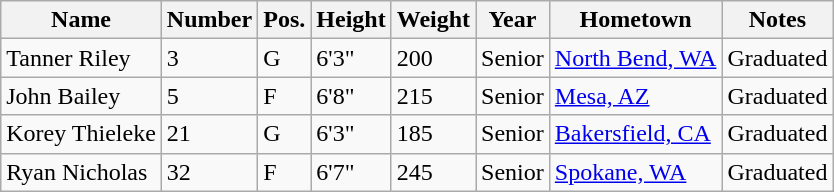<table class="wikitable sortable" border="1">
<tr>
<th>Name</th>
<th>Number</th>
<th>Pos.</th>
<th>Height</th>
<th>Weight</th>
<th>Year</th>
<th>Hometown</th>
<th class="unsortable">Notes</th>
</tr>
<tr>
<td>Tanner Riley</td>
<td>3</td>
<td>G</td>
<td>6'3"</td>
<td>200</td>
<td>Senior</td>
<td><a href='#'>North Bend, WA</a></td>
<td>Graduated</td>
</tr>
<tr>
<td>John Bailey</td>
<td>5</td>
<td>F</td>
<td>6'8"</td>
<td>215</td>
<td>Senior</td>
<td><a href='#'>Mesa, AZ</a></td>
<td>Graduated</td>
</tr>
<tr>
<td>Korey Thieleke</td>
<td>21</td>
<td>G</td>
<td>6'3"</td>
<td>185</td>
<td>Senior</td>
<td><a href='#'>Bakersfield, CA</a></td>
<td>Graduated</td>
</tr>
<tr>
<td>Ryan Nicholas</td>
<td>32</td>
<td>F</td>
<td>6'7"</td>
<td>245</td>
<td>Senior</td>
<td><a href='#'>Spokane, WA</a></td>
<td>Graduated</td>
</tr>
</table>
